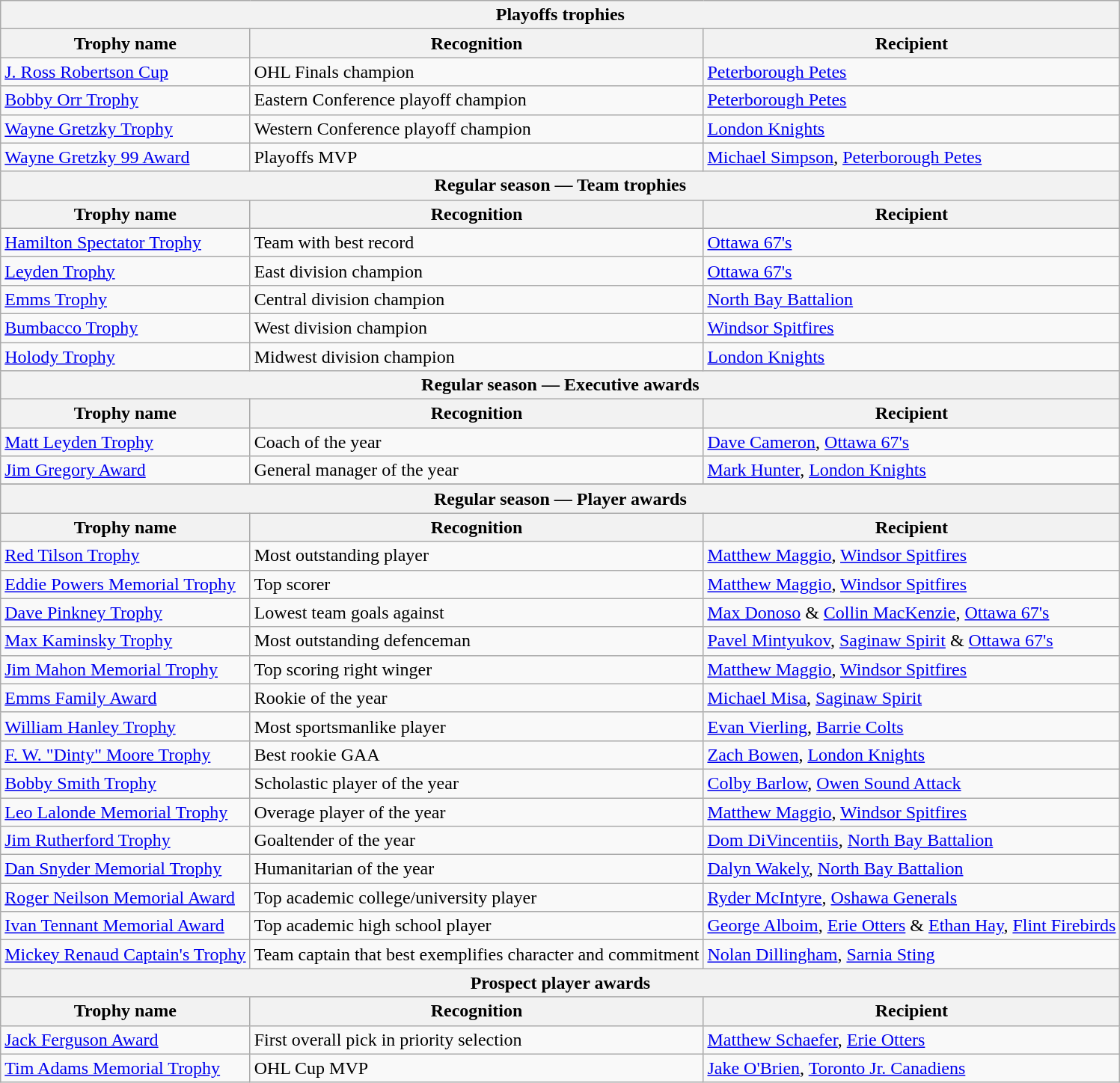<table class="wikitable">
<tr>
<th colspan="3">Playoffs trophies</th>
</tr>
<tr>
<th>Trophy name</th>
<th>Recognition</th>
<th>Recipient</th>
</tr>
<tr>
<td><a href='#'>J. Ross Robertson Cup</a></td>
<td>OHL Finals champion</td>
<td><a href='#'>Peterborough Petes</a></td>
</tr>
<tr>
<td><a href='#'>Bobby Orr Trophy</a></td>
<td>Eastern Conference playoff champion</td>
<td><a href='#'>Peterborough Petes</a></td>
</tr>
<tr>
<td><a href='#'>Wayne Gretzky Trophy</a></td>
<td>Western Conference playoff champion</td>
<td><a href='#'>London Knights</a></td>
</tr>
<tr>
<td><a href='#'>Wayne Gretzky 99 Award</a></td>
<td>Playoffs MVP</td>
<td><a href='#'>Michael Simpson</a>, <a href='#'>Peterborough Petes</a></td>
</tr>
<tr>
<th colspan="3">Regular season — Team trophies</th>
</tr>
<tr>
<th>Trophy name</th>
<th>Recognition</th>
<th>Recipient</th>
</tr>
<tr>
<td><a href='#'>Hamilton Spectator Trophy</a></td>
<td>Team with best record</td>
<td><a href='#'>Ottawa 67's</a></td>
</tr>
<tr>
<td><a href='#'>Leyden Trophy</a></td>
<td>East division champion</td>
<td><a href='#'>Ottawa 67's</a></td>
</tr>
<tr>
<td><a href='#'>Emms Trophy</a></td>
<td>Central division champion</td>
<td><a href='#'>North Bay Battalion</a></td>
</tr>
<tr>
<td><a href='#'>Bumbacco Trophy</a></td>
<td>West division champion</td>
<td><a href='#'>Windsor Spitfires</a></td>
</tr>
<tr>
<td><a href='#'>Holody Trophy</a></td>
<td>Midwest division champion</td>
<td><a href='#'>London Knights</a></td>
</tr>
<tr>
<th colspan="3">Regular season — Executive awards</th>
</tr>
<tr>
<th>Trophy name</th>
<th>Recognition</th>
<th>Recipient</th>
</tr>
<tr>
<td><a href='#'>Matt Leyden Trophy</a></td>
<td>Coach of the year</td>
<td><a href='#'>Dave Cameron</a>, <a href='#'>Ottawa 67's</a></td>
</tr>
<tr>
<td><a href='#'>Jim Gregory Award</a></td>
<td>General manager of the year</td>
<td><a href='#'>Mark Hunter</a>, <a href='#'>London Knights</a></td>
</tr>
<tr>
</tr>
<tr>
<th colspan="3">Regular season — Player awards</th>
</tr>
<tr>
<th>Trophy name</th>
<th>Recognition</th>
<th>Recipient</th>
</tr>
<tr>
<td><a href='#'>Red Tilson Trophy</a></td>
<td>Most outstanding player</td>
<td><a href='#'>Matthew Maggio</a>, <a href='#'>Windsor Spitfires</a></td>
</tr>
<tr>
<td><a href='#'>Eddie Powers Memorial Trophy</a></td>
<td>Top scorer</td>
<td><a href='#'>Matthew Maggio</a>, <a href='#'>Windsor Spitfires</a></td>
</tr>
<tr>
<td><a href='#'>Dave Pinkney Trophy</a></td>
<td>Lowest team goals against</td>
<td><a href='#'>Max Donoso</a> & <a href='#'>Collin MacKenzie</a>, <a href='#'>Ottawa 67's</a></td>
</tr>
<tr>
<td><a href='#'>Max Kaminsky Trophy</a></td>
<td>Most outstanding defenceman</td>
<td><a href='#'>Pavel Mintyukov</a>, <a href='#'>Saginaw Spirit</a> & <a href='#'>Ottawa 67's</a></td>
</tr>
<tr>
<td><a href='#'>Jim Mahon Memorial Trophy</a></td>
<td>Top scoring right winger</td>
<td><a href='#'>Matthew Maggio</a>, <a href='#'>Windsor Spitfires</a></td>
</tr>
<tr>
<td><a href='#'>Emms Family Award</a></td>
<td>Rookie of the year</td>
<td><a href='#'>Michael Misa</a>, <a href='#'>Saginaw Spirit</a></td>
</tr>
<tr>
<td><a href='#'>William Hanley Trophy</a></td>
<td>Most sportsmanlike player</td>
<td><a href='#'>Evan Vierling</a>, <a href='#'>Barrie Colts</a></td>
</tr>
<tr>
<td><a href='#'>F. W. "Dinty" Moore Trophy</a></td>
<td>Best rookie GAA</td>
<td><a href='#'>Zach Bowen</a>, <a href='#'>London Knights</a></td>
</tr>
<tr>
<td><a href='#'>Bobby Smith Trophy</a></td>
<td>Scholastic player of the year</td>
<td><a href='#'>Colby Barlow</a>, <a href='#'>Owen Sound Attack</a></td>
</tr>
<tr>
<td><a href='#'>Leo Lalonde Memorial Trophy</a></td>
<td>Overage player of the year</td>
<td><a href='#'>Matthew Maggio</a>, <a href='#'>Windsor Spitfires</a></td>
</tr>
<tr>
<td><a href='#'>Jim Rutherford Trophy</a></td>
<td>Goaltender of the year</td>
<td><a href='#'>Dom DiVincentiis</a>, <a href='#'>North Bay Battalion</a></td>
</tr>
<tr>
<td><a href='#'>Dan Snyder Memorial Trophy</a></td>
<td>Humanitarian of the year</td>
<td><a href='#'>Dalyn Wakely</a>, <a href='#'>North Bay Battalion</a></td>
</tr>
<tr>
<td><a href='#'>Roger Neilson Memorial Award</a></td>
<td>Top academic college/university player</td>
<td><a href='#'>Ryder McIntyre</a>, <a href='#'>Oshawa Generals</a></td>
</tr>
<tr>
<td><a href='#'>Ivan Tennant Memorial Award</a></td>
<td>Top academic high school player</td>
<td><a href='#'>George Alboim</a>, <a href='#'>Erie Otters</a> & <a href='#'>Ethan Hay</a>, <a href='#'>Flint Firebirds</a></td>
</tr>
<tr>
<td><a href='#'>Mickey Renaud Captain's Trophy</a></td>
<td>Team captain that best exemplifies character and commitment</td>
<td><a href='#'>Nolan Dillingham</a>, <a href='#'>Sarnia Sting</a></td>
</tr>
<tr>
<th colspan="3">Prospect player awards</th>
</tr>
<tr>
<th>Trophy name</th>
<th>Recognition</th>
<th>Recipient</th>
</tr>
<tr>
<td><a href='#'>Jack Ferguson Award</a></td>
<td>First overall pick in priority selection</td>
<td><a href='#'>Matthew Schaefer</a>, <a href='#'>Erie Otters</a></td>
</tr>
<tr>
<td><a href='#'>Tim Adams Memorial Trophy</a></td>
<td>OHL Cup MVP</td>
<td><a href='#'>Jake O'Brien</a>, <a href='#'>Toronto Jr. Canadiens</a></td>
</tr>
</table>
